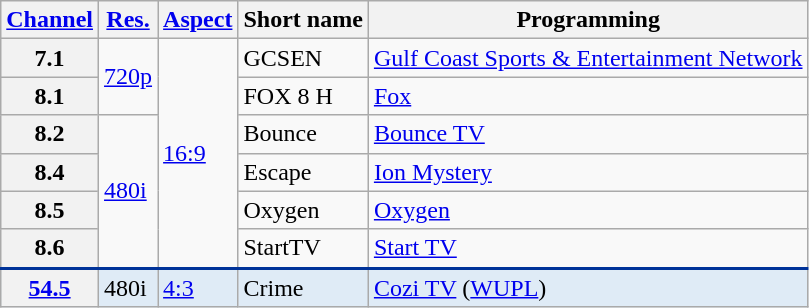<table class="wikitable">
<tr>
<th scope = "col"><a href='#'>Channel</a></th>
<th scope = "col"><a href='#'>Res.</a></th>
<th scope = "col"><a href='#'>Aspect</a></th>
<th scope = "col">Short name</th>
<th scope = "col">Programming</th>
</tr>
<tr>
<th scope = "row">7.1</th>
<td rowspan=2><a href='#'>720p</a></td>
<td rowspan=6><a href='#'>16:9</a></td>
<td>GCSEN</td>
<td><a href='#'>Gulf Coast Sports & Entertainment Network</a></td>
</tr>
<tr>
<th scope = "row">8.1</th>
<td>FOX 8 H</td>
<td><a href='#'>Fox</a></td>
</tr>
<tr>
<th scope = "row">8.2</th>
<td rowspan=4><a href='#'>480i</a></td>
<td>Bounce</td>
<td><a href='#'>Bounce TV</a></td>
</tr>
<tr>
<th scope = "row">8.4</th>
<td>Escape</td>
<td><a href='#'>Ion Mystery</a></td>
</tr>
<tr>
<th scope = "row">8.5</th>
<td>Oxygen</td>
<td><a href='#'>Oxygen</a></td>
</tr>
<tr>
<th scope = "row">8.6</th>
<td>StartTV</td>
<td><a href='#'>Start TV</a></td>
</tr>
<tr style="background-color:#DFEBF6; border-top: 2px solid #003399;">
<th scope = "row"><a href='#'>54.5</a></th>
<td>480i</td>
<td><a href='#'>4:3</a></td>
<td>Crime</td>
<td><a href='#'>Cozi TV</a> (<a href='#'>WUPL</a>)</td>
</tr>
</table>
